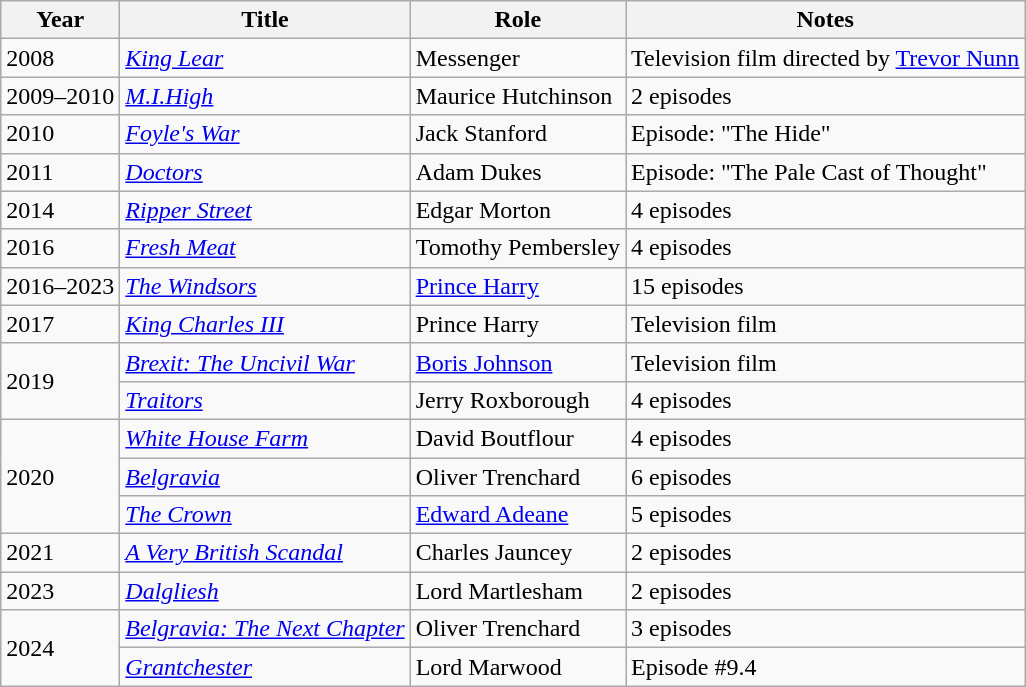<table class="wikitable sortable">
<tr>
<th>Year</th>
<th>Title</th>
<th>Role</th>
<th class="unsortable">Notes</th>
</tr>
<tr>
<td>2008</td>
<td><em><a href='#'>King Lear</a></em></td>
<td>Messenger</td>
<td>Television film directed by <a href='#'>Trevor Nunn</a></td>
</tr>
<tr>
<td>2009–2010</td>
<td><em><a href='#'>M.I.High</a></em></td>
<td>Maurice Hutchinson</td>
<td>2 episodes</td>
</tr>
<tr>
<td>2010</td>
<td><em><a href='#'>Foyle's War</a></em></td>
<td>Jack Stanford</td>
<td>Episode: "The Hide"</td>
</tr>
<tr>
<td>2011</td>
<td><em><a href='#'>Doctors</a></em></td>
<td>Adam Dukes</td>
<td>Episode: "The Pale Cast of Thought"</td>
</tr>
<tr>
<td>2014</td>
<td><em><a href='#'>Ripper Street</a></em></td>
<td>Edgar Morton</td>
<td>4 episodes</td>
</tr>
<tr>
<td>2016</td>
<td><em><a href='#'>Fresh Meat</a></em></td>
<td>Tomothy Pembersley</td>
<td>4 episodes</td>
</tr>
<tr>
<td>2016–2023</td>
<td><em><a href='#'>The Windsors</a></em></td>
<td><a href='#'>Prince Harry</a></td>
<td>15 episodes</td>
</tr>
<tr>
<td>2017</td>
<td><em><a href='#'>King Charles III</a></em></td>
<td>Prince Harry</td>
<td>Television film</td>
</tr>
<tr>
<td rowspan="2">2019</td>
<td><em><a href='#'>Brexit: The Uncivil War</a></em></td>
<td><a href='#'>Boris Johnson</a></td>
<td>Television film</td>
</tr>
<tr>
<td><em><a href='#'>Traitors</a></em></td>
<td>Jerry Roxborough</td>
<td>4 episodes</td>
</tr>
<tr>
<td rowspan="3">2020</td>
<td><em><a href='#'>White House Farm</a></em></td>
<td>David Boutflour</td>
<td>4 episodes</td>
</tr>
<tr>
<td><em><a href='#'>Belgravia</a></em></td>
<td>Oliver Trenchard</td>
<td>6 episodes</td>
</tr>
<tr>
<td><em><a href='#'>The Crown</a></em></td>
<td><a href='#'>Edward Adeane</a></td>
<td>5 episodes</td>
</tr>
<tr>
<td>2021</td>
<td><em><a href='#'>A Very British Scandal</a></em></td>
<td>Charles Jauncey</td>
<td>2 episodes</td>
</tr>
<tr>
<td>2023</td>
<td><em><a href='#'>Dalgliesh</a></em></td>
<td>Lord Martlesham</td>
<td>2 episodes</td>
</tr>
<tr>
<td rowspan="2">2024</td>
<td><em><a href='#'>Belgravia: The Next Chapter</a></em></td>
<td>Oliver Trenchard</td>
<td>3 episodes</td>
</tr>
<tr>
<td><em><a href='#'>Grantchester</a></em></td>
<td>Lord Marwood</td>
<td>Episode #9.4</td>
</tr>
</table>
